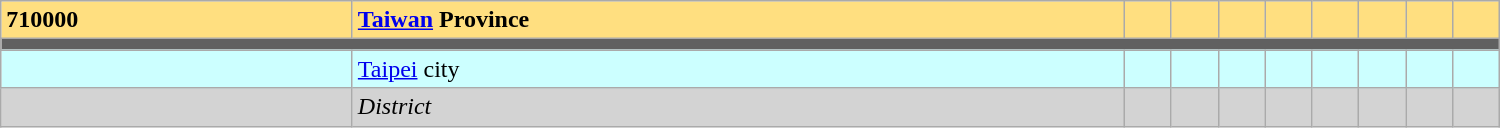<table class="wikitable" align="center" width="1000">
<tr ---- style="background:#FFDF80">
<td><strong>710000</strong></td>
<td><strong><a href='#'>Taiwan</a> Province</strong><br></td>
<td></td>
<td></td>
<td></td>
<td></td>
<td></td>
<td></td>
<td></td>
<td></td>
</tr>
<tr style="background:#606060; height:2pt">
<td colspan="10"></td>
</tr>
<tr ---- style="background:#CCFFFF">
<td></td>
<td><a href='#'>Taipei</a> city<br></td>
<td></td>
<td></td>
<td></td>
<td></td>
<td></td>
<td></td>
<td></td>
<td></td>
</tr>
<tr ---- style="background:#D3D3D3">
<td></td>
<td><em>District</em><br></td>
<td></td>
<td></td>
<td></td>
<td></td>
<td></td>
<td></td>
<td></td>
<td></td>
</tr>
</table>
